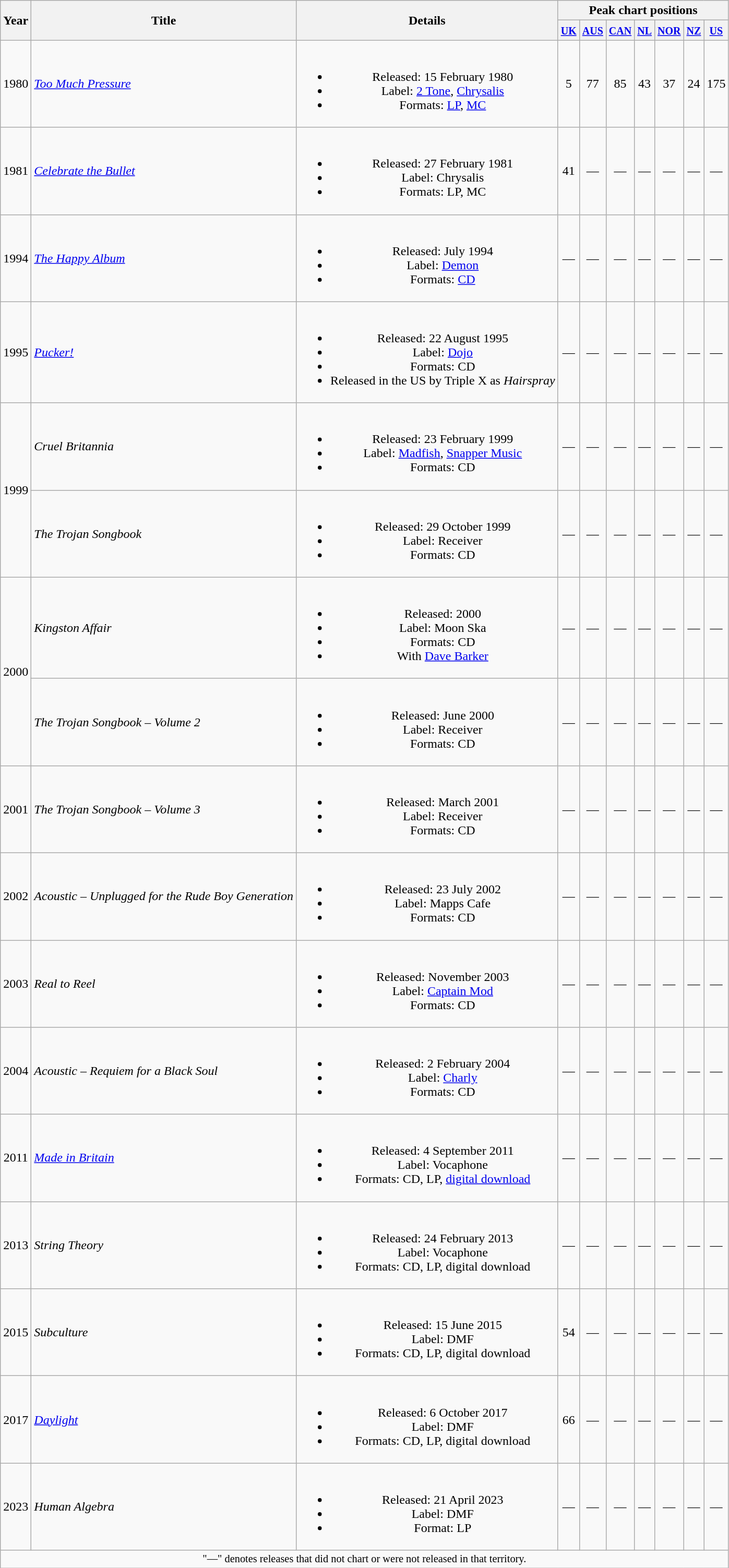<table class="wikitable" style="text-align:center">
<tr>
<th rowspan="2">Year</th>
<th rowspan="2">Title</th>
<th rowspan="2">Details</th>
<th colspan="7">Peak chart positions</th>
</tr>
<tr>
<th><small><a href='#'>UK</a></small><br></th>
<th><small><a href='#'>AUS</a></small></th>
<th><small><a href='#'>CAN</a></small><br></th>
<th><small><a href='#'>NL</a></small><br></th>
<th><small><a href='#'>NOR</a></small><br></th>
<th><small><a href='#'>NZ</a></small><br></th>
<th><small><a href='#'>US</a></small><br></th>
</tr>
<tr>
<td>1980</td>
<td align="left"><em><a href='#'>Too Much Pressure</a></em></td>
<td><br><ul><li>Released: 15 February 1980</li><li>Label: <a href='#'>2 Tone</a>, <a href='#'>Chrysalis</a></li><li>Formats: <a href='#'>LP</a>, <a href='#'>MC</a></li></ul></td>
<td>5</td>
<td>77</td>
<td>85</td>
<td>43</td>
<td>37</td>
<td>24</td>
<td>175</td>
</tr>
<tr>
<td>1981</td>
<td align="left"><em><a href='#'>Celebrate the Bullet</a></em></td>
<td><br><ul><li>Released: 27 February 1981</li><li>Label: Chrysalis</li><li>Formats: LP, MC</li></ul></td>
<td>41</td>
<td>—</td>
<td>—</td>
<td>—</td>
<td>—</td>
<td>—</td>
<td>—</td>
</tr>
<tr>
<td>1994</td>
<td align="left"><em><a href='#'>The Happy Album</a></em></td>
<td><br><ul><li>Released: July 1994</li><li>Label: <a href='#'>Demon</a></li><li>Formats: <a href='#'>CD</a></li></ul></td>
<td>—</td>
<td>—</td>
<td>—</td>
<td>—</td>
<td>—</td>
<td>—</td>
<td>—</td>
</tr>
<tr>
<td>1995</td>
<td align="left"><em><a href='#'>Pucker!</a></em></td>
<td><br><ul><li>Released: 22 August 1995</li><li>Label: <a href='#'>Dojo</a></li><li>Formats: CD</li><li>Released in the US by Triple X as <em>Hairspray</em></li></ul></td>
<td>—</td>
<td>—</td>
<td>—</td>
<td>—</td>
<td>—</td>
<td>—</td>
<td>—</td>
</tr>
<tr>
<td rowspan="2">1999</td>
<td align="left"><em>Cruel Britannia</em></td>
<td><br><ul><li>Released: 23 February 1999</li><li>Label: <a href='#'>Madfish</a>, <a href='#'>Snapper Music</a></li><li>Formats: CD</li></ul></td>
<td>—</td>
<td>—</td>
<td>—</td>
<td>—</td>
<td>—</td>
<td>—</td>
<td>—</td>
</tr>
<tr>
<td align="left"><em>The Trojan Songbook</em></td>
<td><br><ul><li>Released: 29 October 1999</li><li>Label: Receiver</li><li>Formats: CD</li></ul></td>
<td>—</td>
<td>—</td>
<td>—</td>
<td>—</td>
<td>—</td>
<td>—</td>
<td>—</td>
</tr>
<tr>
<td rowspan="2">2000</td>
<td align="left"><em>Kingston Affair</em></td>
<td><br><ul><li>Released: 2000</li><li>Label: Moon Ska</li><li>Formats: CD</li><li>With <a href='#'>Dave Barker</a></li></ul></td>
<td>—</td>
<td>—</td>
<td>—</td>
<td>—</td>
<td>—</td>
<td>—</td>
<td>—</td>
</tr>
<tr>
<td align="left"><em>The Trojan Songbook – Volume 2</em></td>
<td><br><ul><li>Released: June 2000</li><li>Label: Receiver</li><li>Formats: CD</li></ul></td>
<td>—</td>
<td>—</td>
<td>—</td>
<td>—</td>
<td>—</td>
<td>—</td>
<td>—</td>
</tr>
<tr>
<td>2001</td>
<td align="left"><em>The Trojan Songbook – Volume 3</em></td>
<td><br><ul><li>Released: March 2001</li><li>Label: Receiver</li><li>Formats: CD</li></ul></td>
<td>—</td>
<td>—</td>
<td>—</td>
<td>—</td>
<td>—</td>
<td>—</td>
<td>—</td>
</tr>
<tr>
<td>2002</td>
<td align="left"><em>Acoustic – Unplugged for the Rude Boy Generation</em></td>
<td><br><ul><li>Released: 23 July 2002</li><li>Label: Mapps Cafe</li><li>Formats: CD</li></ul></td>
<td>—</td>
<td>—</td>
<td>—</td>
<td>—</td>
<td>—</td>
<td>—</td>
<td>—</td>
</tr>
<tr>
<td>2003</td>
<td align="left"><em>Real to Reel</em></td>
<td><br><ul><li>Released: November 2003</li><li>Label: <a href='#'>Captain Mod</a></li><li>Formats: CD</li></ul></td>
<td>—</td>
<td>—</td>
<td>—</td>
<td>—</td>
<td>—</td>
<td>—</td>
<td>—</td>
</tr>
<tr>
<td>2004</td>
<td align="left"><em>Acoustic – Requiem for a Black Soul</em></td>
<td><br><ul><li>Released: 2 February 2004</li><li>Label: <a href='#'>Charly</a></li><li>Formats: CD</li></ul></td>
<td>—</td>
<td>—</td>
<td>—</td>
<td>—</td>
<td>—</td>
<td>—</td>
<td>—</td>
</tr>
<tr>
<td>2011</td>
<td align="left"><em><a href='#'>Made in Britain</a></em></td>
<td><br><ul><li>Released: 4 September 2011</li><li>Label: Vocaphone</li><li>Formats: CD, LP, <a href='#'>digital download</a></li></ul></td>
<td>—</td>
<td>—</td>
<td>—</td>
<td>—</td>
<td>—</td>
<td>—</td>
<td>—</td>
</tr>
<tr>
<td>2013</td>
<td align="left"><em>String Theory</em></td>
<td><br><ul><li>Released: 24 February 2013</li><li>Label: Vocaphone</li><li>Formats: CD, LP, digital download</li></ul></td>
<td>—</td>
<td>—</td>
<td>—</td>
<td>—</td>
<td>—</td>
<td>—</td>
<td>—</td>
</tr>
<tr>
<td>2015</td>
<td align="left"><em>Subculture</em></td>
<td><br><ul><li>Released: 15 June 2015</li><li>Label: DMF</li><li>Formats: CD, LP, digital download</li></ul></td>
<td>54</td>
<td>—</td>
<td>—</td>
<td>—</td>
<td>—</td>
<td>—</td>
<td>—</td>
</tr>
<tr>
<td>2017</td>
<td align="left"><em><a href='#'>Daylight</a></em></td>
<td><br><ul><li>Released: 6 October 2017</li><li>Label: DMF</li><li>Formats: CD, LP, digital download</li></ul></td>
<td>66</td>
<td>—</td>
<td>—</td>
<td>—</td>
<td>—</td>
<td>—</td>
<td>—</td>
</tr>
<tr>
<td>2023</td>
<td align="left"><em>Human Algebra</em></td>
<td><br><ul><li>Released: 21 April 2023</li><li>Label: DMF</li><li>Format: LP</li></ul></td>
<td>—</td>
<td>—</td>
<td>—</td>
<td>—</td>
<td>—</td>
<td>—</td>
<td>—</td>
</tr>
<tr>
<td colspan="10" style="font-size:85%">"—" denotes releases that did not chart or were not released in that territory.</td>
</tr>
</table>
